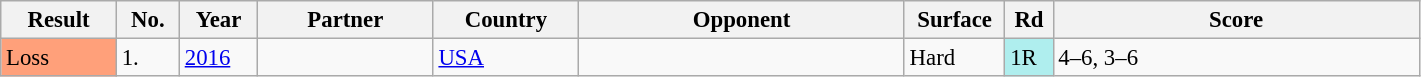<table class="wikitable sortable" style=font-size:95%>
<tr>
<th scope="col" style="width:70px;">Result</th>
<th scope="col" class="unsortable" style="width:35px;">No.</th>
<th scope="col" style="width:45px;">Year</th>
<th scope="col" style="width:110px;">Partner</th>
<th scope="col" class="unsortable" style="width:90px;">Country</th>
<th scope="col" style="width:210px;">Opponent</th>
<th scope="col" style="width:60px;">Surface</th>
<th scope="col" style="width:25px;">Rd</th>
<th scope="col" class="unsortable" style="width:237px;">Score</th>
</tr>
<tr>
<td bgcolor=FFA07A>Loss</td>
<td>1.</td>
<td><a href='#'>2016</a></td>
<td></td>
<td> <a href='#'>USA</a></td>
<td data-sort-value="Sock, Jack"><br></td>
<td>Hard</td>
<td style="background:#afeeee;">1R</td>
<td>4–6, 3–6</td>
</tr>
</table>
